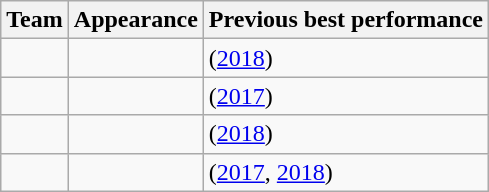<table class="wikitable sortable">
<tr>
<th>Team</th>
<th data-sort-type="number">Appearance</th>
<th>Previous best performance</th>
</tr>
<tr>
<td></td>
<td style="text-align:center"></td>
<td> (<a href='#'>2018</a>)</td>
</tr>
<tr>
<td></td>
<td style="text-align:center"></td>
<td> (<a href='#'>2017</a>)</td>
</tr>
<tr>
<td></td>
<td style="text-align:center"></td>
<td> (<a href='#'>2018</a>)</td>
</tr>
<tr>
<td></td>
<td style="text-align:center"></td>
<td> (<a href='#'>2017</a>, <a href='#'>2018</a>)</td>
</tr>
</table>
